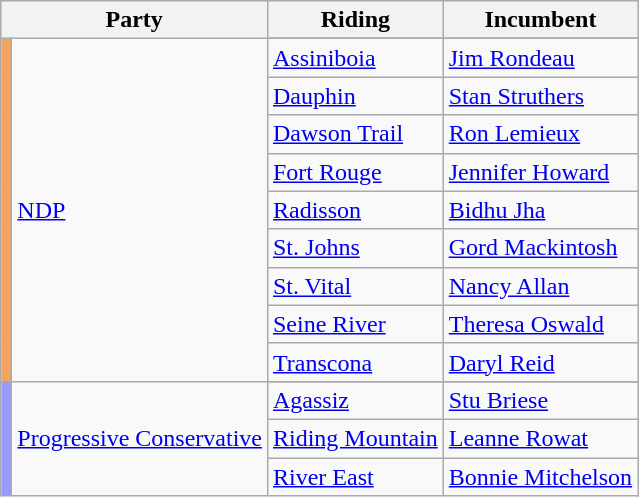<table class="wikitable">
<tr>
<th colspan="2">Party</th>
<th>Riding</th>
<th>Incumbent</th>
</tr>
<tr>
<td rowspan="10" style="background:sandybrown;"></td>
<td rowspan="10"><a href='#'>NDP</a></td>
</tr>
<tr>
<td><a href='#'>Assiniboia</a></td>
<td><a href='#'>Jim Rondeau</a></td>
</tr>
<tr>
<td><a href='#'>Dauphin</a></td>
<td><a href='#'>Stan Struthers</a></td>
</tr>
<tr>
<td><a href='#'>Dawson Trail</a></td>
<td><a href='#'>Ron Lemieux</a></td>
</tr>
<tr>
<td><a href='#'>Fort Rouge</a></td>
<td><a href='#'>Jennifer Howard</a></td>
</tr>
<tr>
<td><a href='#'>Radisson</a></td>
<td><a href='#'>Bidhu Jha</a></td>
</tr>
<tr>
<td><a href='#'>St. Johns</a></td>
<td><a href='#'>Gord Mackintosh</a></td>
</tr>
<tr>
<td><a href='#'>St. Vital</a></td>
<td><a href='#'>Nancy Allan</a></td>
</tr>
<tr>
<td><a href='#'>Seine River</a></td>
<td><a href='#'>Theresa Oswald</a></td>
</tr>
<tr>
<td><a href='#'>Transcona</a></td>
<td><a href='#'>Daryl Reid</a></td>
</tr>
<tr>
<td rowspan="4" style="background:#99f;"></td>
<td rowspan="4"><a href='#'>Progressive Conservative</a></td>
</tr>
<tr>
<td><a href='#'>Agassiz</a></td>
<td><a href='#'>Stu Briese</a></td>
</tr>
<tr>
<td><a href='#'>Riding Mountain</a></td>
<td><a href='#'>Leanne Rowat</a></td>
</tr>
<tr>
<td><a href='#'>River East</a></td>
<td><a href='#'>Bonnie Mitchelson</a></td>
</tr>
</table>
